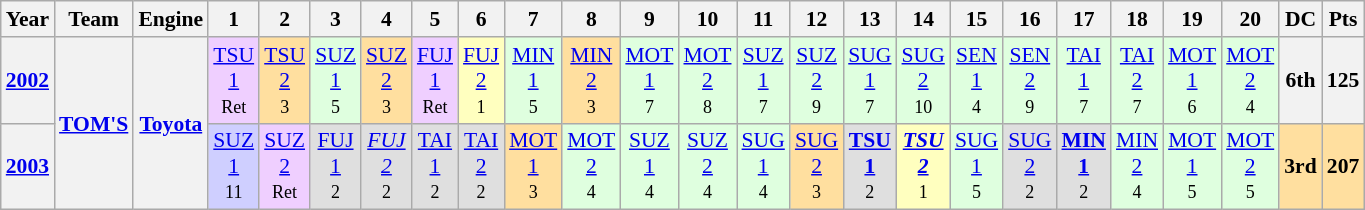<table class="wikitable" style="text-align:center; font-size:90%">
<tr>
<th>Year</th>
<th>Team</th>
<th>Engine</th>
<th>1</th>
<th>2</th>
<th>3</th>
<th>4</th>
<th>5</th>
<th>6</th>
<th>7</th>
<th>8</th>
<th>9</th>
<th>10</th>
<th>11</th>
<th>12</th>
<th>13</th>
<th>14</th>
<th>15</th>
<th>16</th>
<th>17</th>
<th>18</th>
<th>19</th>
<th>20</th>
<th>DC</th>
<th>Pts</th>
</tr>
<tr>
<th><a href='#'>2002</a></th>
<th rowspan="2"><a href='#'>TOM'S</a></th>
<th rowspan="2"><a href='#'>Toyota</a></th>
<td bgcolor="#EFCFFF"><a href='#'>TSU<br>1</a><br><small>Ret</small></td>
<td bgcolor="#FFDF9F"><a href='#'>TSU<br>2</a><br><small>3</small></td>
<td bgcolor="#DFFFDF"><a href='#'>SUZ<br>1</a><br><small>5</small></td>
<td bgcolor="#FFDF9F"><a href='#'>SUZ<br>2</a><br><small>3</small></td>
<td bgcolor="#EFCFFF"><a href='#'>FUJ<br>1</a><br><small>Ret</small></td>
<td bgcolor="#FFFFBF"><a href='#'>FUJ<br>2</a><br><small>1</small></td>
<td bgcolor="#DFFFDF"><a href='#'>MIN<br>1</a><br><small>5</small></td>
<td bgcolor="#FFDF9F"><a href='#'>MIN<br>2</a><br><small>3</small></td>
<td bgcolor="#DFFFDF"><a href='#'>MOT<br>1</a><br><small>7</small></td>
<td bgcolor="#DFFFDF"><a href='#'>MOT<br>2</a><br><small>8</small></td>
<td bgcolor="#DFFFDF"><a href='#'>SUZ<br>1</a><br><small>7</small></td>
<td bgcolor="#DFFFDF"><a href='#'>SUZ<br>2</a><br><small>9</small></td>
<td bgcolor="#DFFFDF"><a href='#'>SUG<br>1</a><br><small>7</small></td>
<td bgcolor="#DFFFDF"><a href='#'>SUG<br>2</a><br><small>10</small></td>
<td bgcolor="#DFFFDF"><a href='#'>SEN<br>1</a><br><small>4</small></td>
<td bgcolor="#DFFFDF"><a href='#'>SEN<br>2</a><br><small>9</small></td>
<td bgcolor="#DFFFDF"><a href='#'>TAI<br>1</a><br><small>7</small></td>
<td bgcolor="#DFFFDF"><a href='#'>TAI<br>2</a><br><small>7</small></td>
<td bgcolor="#DFFFDF"><a href='#'>MOT<br>1</a><br><small>6</small></td>
<td bgcolor="#DFFFDF"><a href='#'>MOT<br>2</a><br><small>4</small></td>
<th>6th</th>
<th>125</th>
</tr>
<tr>
<th><a href='#'>2003</a></th>
<td bgcolor="#CFCFFF"><a href='#'>SUZ<br>1</a><br><small>11</small></td>
<td bgcolor="#EFCFFF"><a href='#'>SUZ<br>2</a><br><small>Ret</small></td>
<td bgcolor="#DFDFDF"><a href='#'>FUJ<br>1</a><br><small>2</small></td>
<td bgcolor="#DFDFDF"><em><a href='#'>FUJ<br>2</a></em><br><small>2</small></td>
<td bgcolor="#DFDFDF"><a href='#'>TAI<br>1</a><br><small>2</small></td>
<td bgcolor="#DFDFDF"><a href='#'>TAI<br>2</a><br><small>2</small></td>
<td bgcolor="#FFDF9F"><a href='#'>MOT<br>1</a><br><small>3</small></td>
<td bgcolor="#DFFFDF"><a href='#'>MOT<br>2</a><br><small>4</small></td>
<td bgcolor="#DFFFDF"><a href='#'>SUZ<br>1</a><br><small>4</small></td>
<td bgcolor="#DFFFDF"><a href='#'>SUZ<br>2</a><br><small>4</small></td>
<td bgcolor="#DFFFDF"><a href='#'>SUG<br>1</a><br><small>4</small></td>
<td bgcolor="#FFDF9F"><a href='#'>SUG<br>2</a><br><small>3</small></td>
<td bgcolor="#DFDFDF"><strong><a href='#'>TSU<br>1</a></strong><br><small>2</small></td>
<td bgcolor="#FFFFBF"><strong><em><a href='#'>TSU<br>2</a></em></strong><br><small>1</small></td>
<td bgcolor="#DFFFDF"><a href='#'>SUG<br>1</a><br><small>5</small></td>
<td bgcolor="#DFDFDF"><a href='#'>SUG<br>2</a><br><small>2</small></td>
<td bgcolor="#DFDFDF"><strong><a href='#'>MIN<br>1</a></strong><br><small>2</small></td>
<td bgcolor="#DFFFDF"><a href='#'>MIN<br>2</a><br><small>4</small></td>
<td bgcolor="#DFFFDF"><a href='#'>MOT<br>1</a><br><small>5</small></td>
<td bgcolor="#DFFFDF"><a href='#'>MOT<br>2</a><br><small>5</small></td>
<td bgcolor="#FFDF9F"><strong>3rd</strong></td>
<td bgcolor="#FFDF9F"><strong>207</strong></td>
</tr>
</table>
